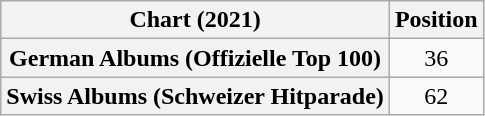<table class="wikitable sortable plainrowheaders" style="text-align:center">
<tr>
<th scope="col">Chart (2021)</th>
<th scope="col">Position</th>
</tr>
<tr>
<th scope="row">German Albums (Offizielle Top 100)</th>
<td>36</td>
</tr>
<tr>
<th scope="row">Swiss Albums (Schweizer Hitparade)</th>
<td>62</td>
</tr>
</table>
